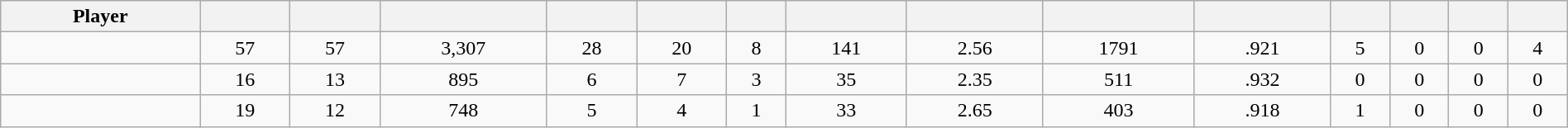<table class="wikitable sortable" style="width:100%; text-align:center;">
<tr>
<th>Player</th>
<th></th>
<th></th>
<th></th>
<th></th>
<th></th>
<th></th>
<th></th>
<th></th>
<th></th>
<th></th>
<th></th>
<th></th>
<th></th>
<th></th>
</tr>
<tr>
<td></td>
<td>57</td>
<td>57</td>
<td>3,307</td>
<td>28</td>
<td>20</td>
<td>8</td>
<td>141</td>
<td>2.56</td>
<td>1791</td>
<td>.921</td>
<td>5</td>
<td>0</td>
<td>0</td>
<td>4</td>
</tr>
<tr>
<td></td>
<td>16</td>
<td>13</td>
<td>895</td>
<td>6</td>
<td>7</td>
<td>3</td>
<td>35</td>
<td>2.35</td>
<td>511</td>
<td>.932</td>
<td>0</td>
<td>0</td>
<td>0</td>
<td>0</td>
</tr>
<tr>
<td></td>
<td>19</td>
<td>12</td>
<td>748</td>
<td>5</td>
<td>4</td>
<td>1</td>
<td>33</td>
<td>2.65</td>
<td>403</td>
<td>.918</td>
<td>1</td>
<td>0</td>
<td>0</td>
<td>0</td>
</tr>
</table>
